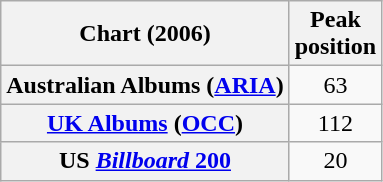<table class="wikitable sortable plainrowheaders">
<tr>
<th>Chart (2006)</th>
<th>Peak<br>position</th>
</tr>
<tr>
<th scope="row">Australian Albums (<a href='#'>ARIA</a>)</th>
<td style="text-align:center;">63</td>
</tr>
<tr>
<th scope="row"><a href='#'>UK Albums</a> (<a href='#'>OCC</a>)</th>
<td style="text-align:center;">112</td>
</tr>
<tr>
<th scope="row">US <a href='#'><em>Billboard</em> 200</a></th>
<td style="text-align:center;">20</td>
</tr>
</table>
